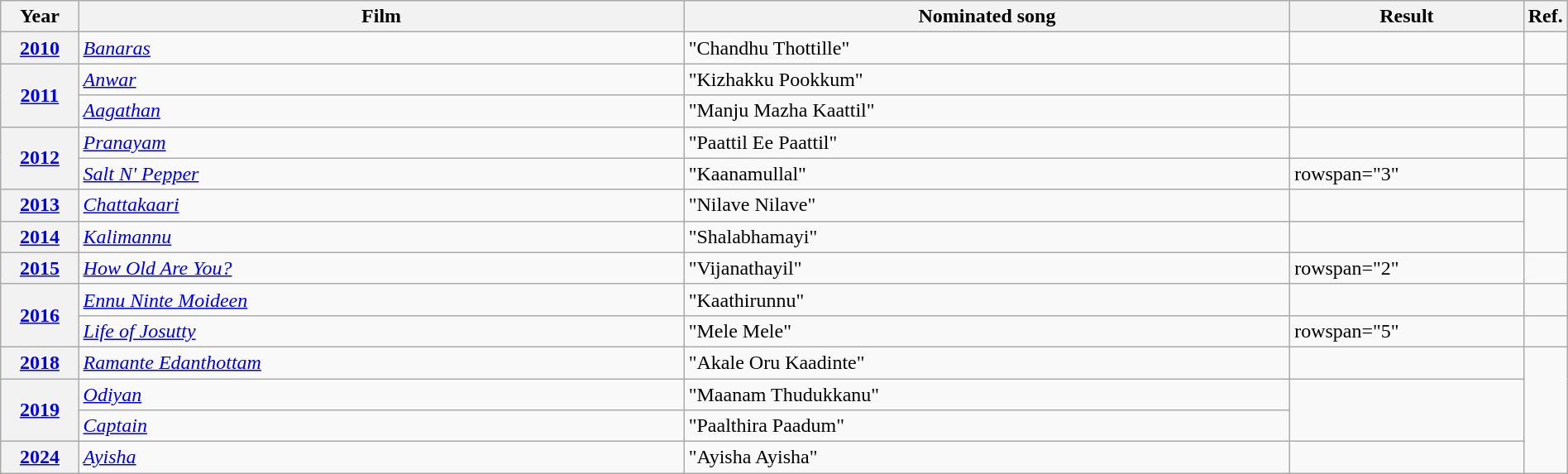<table class="wikitable plainrowheaders" width="100%" textcolor:#000;">
<tr>
<th scope="col" width=5%><strong>Year</strong></th>
<th scope="col" width=39%><strong>Film</strong></th>
<th scope="col" width=39%><strong>Nominated song</strong></th>
<th scope="col" width=15%><strong>Result</strong></th>
<th scope="col" width=2%><strong>Ref.</strong></th>
</tr>
<tr>
<th scope="row"><a href='#'>2010</a></th>
<td><em><a href='#'>Banaras</a></em></td>
<td>"Chandhu Thottille"</td>
<td></td>
<td></td>
</tr>
<tr>
<th scope="row" rowspan="2"><a href='#'>2011</a></th>
<td><em><a href='#'>Anwar</a></em></td>
<td>"Kizhakku Pookkum"</td>
<td></td>
<td></td>
</tr>
<tr>
<td><em><a href='#'>Aagathan</a></em></td>
<td>"Manju Mazha Kaattil"</td>
<td></td>
<td></td>
</tr>
<tr>
<th scope="row" rowspan="2"><a href='#'>2012</a></th>
<td><em><a href='#'>Pranayam</a></em></td>
<td>"Paattil Ee Paattil"</td>
<td></td>
<td></td>
</tr>
<tr>
<td><em><a href='#'>Salt N' Pepper</a></em></td>
<td>"Kaanamullal"</td>
<td>rowspan="3" </td>
<td></td>
</tr>
<tr>
<th scope="row"><a href='#'>2013</a></th>
<td><em><a href='#'>Chattakaari</a></em></td>
<td>"Nilave Nilave"</td>
<td></td>
</tr>
<tr>
<th scope="row"><a href='#'>2014</a></th>
<td><em><a href='#'>Kalimannu</a></em></td>
<td>"Shalabhamayi"</td>
<td></td>
</tr>
<tr>
<th scope="row"><a href='#'>2015</a></th>
<td><em><a href='#'>How Old Are You?</a></em></td>
<td>"Vijanathayil"</td>
<td>rowspan="2" </td>
<td></td>
</tr>
<tr>
<th scope="row" rowspan="2"><a href='#'>2016</a></th>
<td><em><a href='#'>Ennu Ninte Moideen</a></em></td>
<td>"Kaathirunnu"</td>
<td></td>
</tr>
<tr>
<td><em><a href='#'>Life of Josutty</a></em></td>
<td>"Mele Mele"</td>
<td>rowspan="5" </td>
<td></td>
</tr>
<tr>
<th scope="row"><a href='#'>2018</a></th>
<td><em><a href='#'>Ramante Edanthottam</a></em></td>
<td>"Akale Oru Kaadinte"</td>
<td></td>
</tr>
<tr>
<th scope="row" rowspan="2"><a href='#'>2019</a></th>
<td><em><a href='#'>Odiyan</a></em></td>
<td>"Maanam Thudukkanu"</td>
<td rowspan="2"></td>
</tr>
<tr>
<td><em><a href='#'>Captain</a></em></td>
<td>"Paalthira Paadum"</td>
</tr>
<tr>
<th scope ="row"><a href='#'>2024</a></th>
<td><em><a href='#'>Ayisha</a></em></td>
<td>"Ayisha Ayisha"</td>
<td></td>
</tr>
</table>
